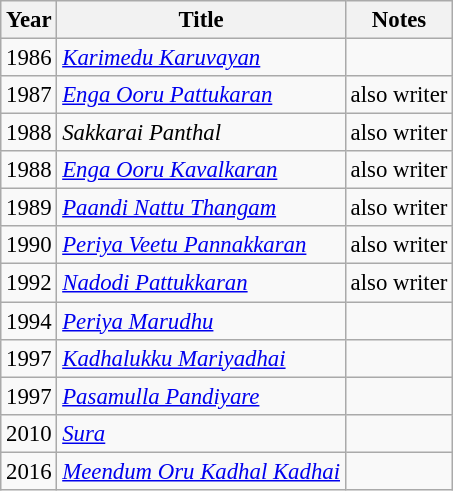<table class="wikitable" style="font-size: 95%;">
<tr>
<th>Year</th>
<th>Title</th>
<th>Notes</th>
</tr>
<tr>
<td>1986</td>
<td><em><a href='#'>Karimedu Karuvayan</a></em></td>
<td></td>
</tr>
<tr>
<td>1987</td>
<td><em><a href='#'>Enga Ooru Pattukaran</a></em></td>
<td>also writer</td>
</tr>
<tr>
<td>1988</td>
<td><em>Sakkarai Panthal</em></td>
<td>also writer</td>
</tr>
<tr>
<td>1988</td>
<td><em><a href='#'>Enga Ooru Kavalkaran</a></em></td>
<td>also writer</td>
</tr>
<tr>
<td>1989</td>
<td><em><a href='#'>Paandi Nattu Thangam</a></em></td>
<td>also writer</td>
</tr>
<tr>
<td>1990</td>
<td><em><a href='#'>Periya Veetu Pannakkaran</a></em></td>
<td>also writer</td>
</tr>
<tr>
<td>1992</td>
<td><em><a href='#'>Nadodi Pattukkaran</a></em></td>
<td>also writer</td>
</tr>
<tr>
<td>1994</td>
<td><em><a href='#'>Periya Marudhu</a></em></td>
<td></td>
</tr>
<tr>
<td>1997</td>
<td><em><a href='#'>Kadhalukku Mariyadhai</a></em></td>
<td></td>
</tr>
<tr>
<td>1997</td>
<td><em><a href='#'>Pasamulla Pandiyare</a></em></td>
<td></td>
</tr>
<tr>
<td>2010</td>
<td><em><a href='#'>Sura</a></em></td>
<td></td>
</tr>
<tr>
<td>2016</td>
<td><em><a href='#'>Meendum Oru Kadhal Kadhai</a></em></td>
<td></td>
</tr>
</table>
